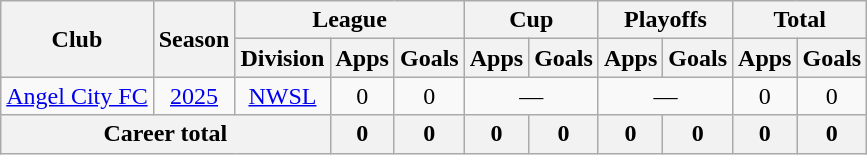<table class="wikitable" style="text-align: center;">
<tr>
<th rowspan="2">Club</th>
<th rowspan="2">Season</th>
<th colspan="3">League</th>
<th colspan="2">Cup</th>
<th colspan="2">Playoffs</th>
<th colspan="2">Total</th>
</tr>
<tr>
<th>Division</th>
<th>Apps</th>
<th>Goals</th>
<th>Apps</th>
<th>Goals</th>
<th>Apps</th>
<th>Goals</th>
<th>Apps</th>
<th>Goals</th>
</tr>
<tr>
<td><a href='#'>Angel City FC</a></td>
<td><a href='#'>2025</a></td>
<td><a href='#'>NWSL</a></td>
<td>0</td>
<td>0</td>
<td colspan="2">—</td>
<td colspan="2">—</td>
<td>0</td>
<td>0</td>
</tr>
<tr>
<th colspan="3">Career total</th>
<th>0</th>
<th>0</th>
<th>0</th>
<th>0</th>
<th>0</th>
<th>0</th>
<th>0</th>
<th>0</th>
</tr>
</table>
